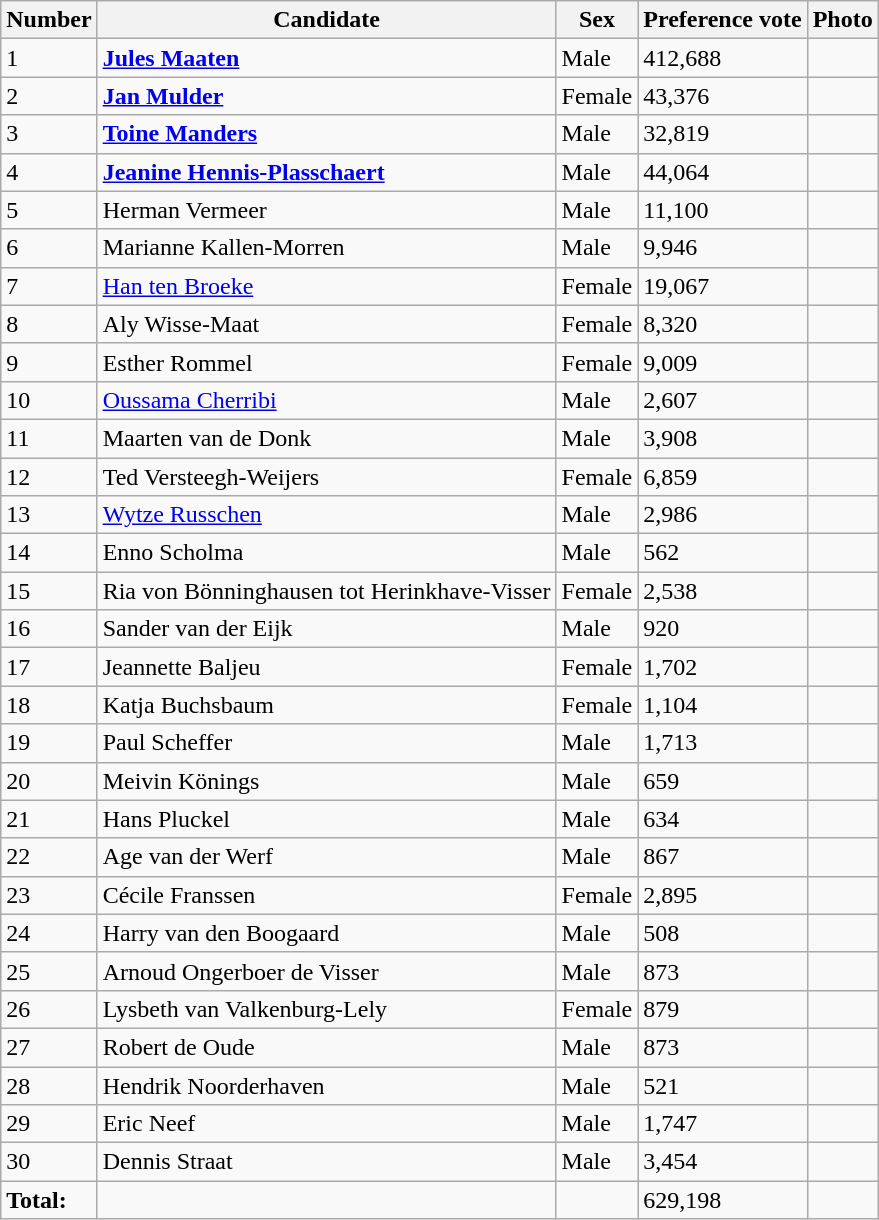<table class="wikitable vatop">
<tr>
<th>Number</th>
<th>Candidate</th>
<th>Sex</th>
<th>Preference vote</th>
<th>Photo</th>
</tr>
<tr>
<td>1</td>
<td><strong><a href='#'>Jules Maaten</a></strong></td>
<td>Male</td>
<td>412,688</td>
<td></td>
</tr>
<tr>
<td>2</td>
<td><strong><a href='#'>Jan Mulder</a></strong></td>
<td>Female</td>
<td>43,376</td>
<td></td>
</tr>
<tr>
<td>3</td>
<td><strong><a href='#'>Toine Manders</a></strong></td>
<td>Male</td>
<td>32,819</td>
<td></td>
</tr>
<tr>
<td>4</td>
<td><strong><a href='#'>Jeanine Hennis-Plasschaert</a></strong></td>
<td>Male</td>
<td>44,064</td>
<td></td>
</tr>
<tr>
<td>5</td>
<td>Herman Vermeer</td>
<td>Male</td>
<td>11,100</td>
<td></td>
</tr>
<tr>
<td>6</td>
<td>Marianne Kallen-Morren</td>
<td>Male</td>
<td>9,946</td>
<td></td>
</tr>
<tr>
<td>7</td>
<td><a href='#'>Han ten Broeke</a></td>
<td>Female</td>
<td>19,067</td>
<td></td>
</tr>
<tr>
<td>8</td>
<td>Aly Wisse-Maat</td>
<td>Female</td>
<td>8,320</td>
<td></td>
</tr>
<tr>
<td>9</td>
<td>Esther Rommel</td>
<td>Female</td>
<td>9,009</td>
<td></td>
</tr>
<tr>
<td>10</td>
<td><a href='#'>Oussama Cherribi</a></td>
<td>Male</td>
<td>2,607</td>
<td></td>
</tr>
<tr>
<td>11</td>
<td>Maarten van de Donk</td>
<td>Male</td>
<td>3,908</td>
<td></td>
</tr>
<tr>
<td>12</td>
<td>Ted Versteegh-Weijers</td>
<td>Female</td>
<td>6,859</td>
<td></td>
</tr>
<tr>
<td>13</td>
<td><a href='#'>Wytze Russchen</a></td>
<td>Male</td>
<td>2,986</td>
<td></td>
</tr>
<tr>
<td>14</td>
<td>Enno Scholma</td>
<td>Male</td>
<td>562</td>
<td></td>
</tr>
<tr>
<td>15</td>
<td>Ria von Bönninghausen tot Herinkhave-Visser</td>
<td>Female</td>
<td>2,538</td>
<td></td>
</tr>
<tr>
<td>16</td>
<td>Sander van der Eijk</td>
<td>Male</td>
<td>920</td>
<td></td>
</tr>
<tr>
<td>17</td>
<td>Jeannette Baljeu</td>
<td>Female</td>
<td>1,702</td>
<td></td>
</tr>
<tr>
<td>18</td>
<td>Katja Buchsbaum</td>
<td>Female</td>
<td>1,104</td>
<td></td>
</tr>
<tr>
<td>19</td>
<td>Paul Scheffer</td>
<td>Male</td>
<td>1,713</td>
<td></td>
</tr>
<tr>
<td>20</td>
<td>Meivin Könings</td>
<td>Male</td>
<td>659</td>
<td></td>
</tr>
<tr>
<td>21</td>
<td>Hans Pluckel</td>
<td>Male</td>
<td>634</td>
<td></td>
</tr>
<tr>
<td>22</td>
<td>Age van der Werf</td>
<td>Male</td>
<td>867</td>
<td></td>
</tr>
<tr>
<td>23</td>
<td>Cécile Franssen</td>
<td>Female</td>
<td>2,895</td>
<td></td>
</tr>
<tr>
<td>24</td>
<td>Harry van den Boogaard</td>
<td>Male</td>
<td>508</td>
<td></td>
</tr>
<tr>
<td>25</td>
<td>Arnoud Ongerboer de Visser</td>
<td>Male</td>
<td>873</td>
<td></td>
</tr>
<tr>
<td>26</td>
<td>Lysbeth van Valkenburg-Lely</td>
<td>Female</td>
<td>879</td>
<td></td>
</tr>
<tr>
<td>27</td>
<td>Robert de Oude</td>
<td>Male</td>
<td>873</td>
<td></td>
</tr>
<tr>
<td>28</td>
<td>Hendrik Noorderhaven</td>
<td>Male</td>
<td>521</td>
<td></td>
</tr>
<tr>
<td>29</td>
<td>Eric Neef</td>
<td>Male</td>
<td>1,747</td>
<td></td>
</tr>
<tr>
<td>30</td>
<td>Dennis Straat</td>
<td>Male</td>
<td>3,454</td>
<td></td>
</tr>
<tr>
<td><strong>Total:</strong></td>
<td></td>
<td></td>
<td>629,198</td>
<td></td>
</tr>
</table>
